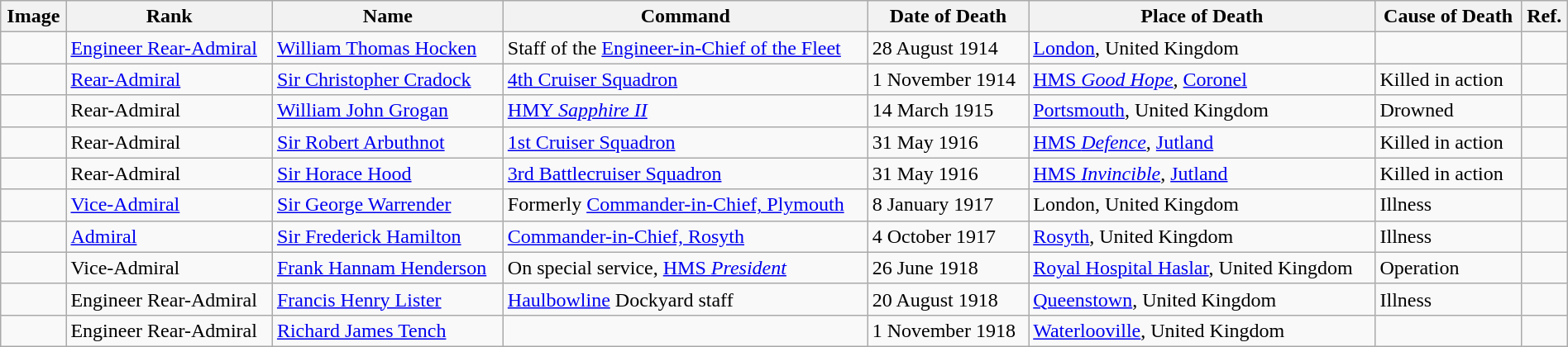<table class="wikitable" width=100%>
<tr>
<th style="#ffffff;">Image</th>
<th style="#ffffff;">Rank</th>
<th style="#ffffff;">Name</th>
<th style="#ffffff;">Command</th>
<th style="#ffffff;">Date of Death</th>
<th style="#ffffff;">Place of Death</th>
<th style="#ffffff;">Cause of Death</th>
<th style="#ffffff;">Ref.</th>
</tr>
<tr>
<td></td>
<td><a href='#'>Engineer Rear-Admiral</a></td>
<td><a href='#'>William Thomas Hocken</a></td>
<td>Staff of the <a href='#'>Engineer-in-Chief of the Fleet</a></td>
<td>28 August 1914</td>
<td><a href='#'>London</a>, United Kingdom</td>
<td></td>
<td></td>
</tr>
<tr>
<td></td>
<td><a href='#'>Rear-Admiral</a></td>
<td><a href='#'>Sir Christopher Cradock</a></td>
<td><a href='#'>4th Cruiser Squadron</a></td>
<td>1 November 1914</td>
<td><a href='#'>HMS <em>Good Hope</em></a>, <a href='#'>Coronel</a></td>
<td>Killed in action</td>
<td></td>
</tr>
<tr>
<td></td>
<td>Rear-Admiral</td>
<td><a href='#'>William John Grogan</a></td>
<td><a href='#'>HMY <em>Sapphire II</em></a></td>
<td>14 March 1915</td>
<td><a href='#'>Portsmouth</a>, United Kingdom</td>
<td>Drowned</td>
<td></td>
</tr>
<tr>
<td></td>
<td>Rear-Admiral</td>
<td><a href='#'>Sir Robert Arbuthnot</a></td>
<td><a href='#'>1st Cruiser Squadron</a></td>
<td>31 May 1916</td>
<td><a href='#'>HMS <em>Defence</em></a>, <a href='#'>Jutland</a></td>
<td>Killed in action</td>
<td></td>
</tr>
<tr>
<td></td>
<td>Rear-Admiral</td>
<td><a href='#'>Sir Horace Hood</a></td>
<td><a href='#'>3rd Battlecruiser Squadron</a></td>
<td>31 May 1916</td>
<td><a href='#'>HMS <em>Invincible</em></a>, <a href='#'>Jutland</a></td>
<td>Killed in action</td>
<td></td>
</tr>
<tr>
<td></td>
<td><a href='#'>Vice-Admiral</a></td>
<td><a href='#'>Sir George Warrender</a></td>
<td>Formerly <a href='#'>Commander-in-Chief, Plymouth</a></td>
<td>8 January 1917</td>
<td>London, United Kingdom</td>
<td>Illness</td>
<td></td>
</tr>
<tr>
<td></td>
<td><a href='#'>Admiral</a></td>
<td><a href='#'>Sir Frederick Hamilton</a></td>
<td><a href='#'>Commander-in-Chief, Rosyth</a></td>
<td>4 October 1917</td>
<td><a href='#'>Rosyth</a>, United Kingdom</td>
<td>Illness</td>
<td></td>
</tr>
<tr>
<td></td>
<td>Vice-Admiral</td>
<td><a href='#'>Frank Hannam Henderson</a></td>
<td>On special service, <a href='#'>HMS <em>President</em></a></td>
<td>26 June 1918</td>
<td><a href='#'>Royal Hospital Haslar</a>, United Kingdom</td>
<td>Operation</td>
<td></td>
</tr>
<tr>
<td></td>
<td>Engineer Rear-Admiral</td>
<td><a href='#'>Francis Henry Lister</a></td>
<td><a href='#'>Haulbowline</a> Dockyard staff</td>
<td>20 August 1918</td>
<td><a href='#'>Queenstown</a>, United Kingdom</td>
<td>Illness</td>
<td></td>
</tr>
<tr>
<td></td>
<td>Engineer Rear-Admiral</td>
<td><a href='#'>Richard James Tench</a></td>
<td></td>
<td>1 November 1918</td>
<td><a href='#'>Waterlooville</a>, United Kingdom</td>
<td></td>
<td></td>
</tr>
</table>
